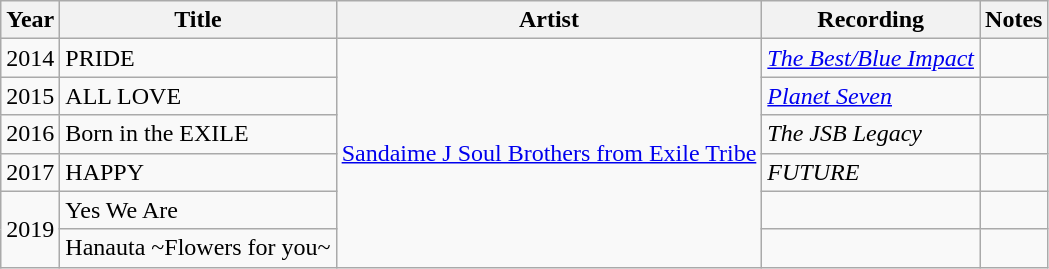<table class="wikitable">
<tr>
<th>Year</th>
<th>Title</th>
<th>Artist</th>
<th>Recording</th>
<th>Notes</th>
</tr>
<tr>
<td>2014</td>
<td>PRIDE</td>
<td rowspan="6"><a href='#'>Sandaime J Soul Brothers from Exile Tribe</a></td>
<td><em><a href='#'>The Best/Blue Impact</a></em></td>
<td></td>
</tr>
<tr>
<td>2015</td>
<td>ALL LOVE</td>
<td><em><a href='#'>Planet Seven</a></em></td>
<td></td>
</tr>
<tr>
<td>2016</td>
<td>Born in the EXILE</td>
<td><em>The JSB Legacy</em></td>
<td></td>
</tr>
<tr>
<td>2017</td>
<td>HAPPY</td>
<td><em>FUTURE</em></td>
<td></td>
</tr>
<tr>
<td rowspan="2">2019</td>
<td>Yes We Are</td>
<td></td>
<td></td>
</tr>
<tr>
<td>Hanauta ~Flowers for you~</td>
<td></td>
<td></td>
</tr>
</table>
